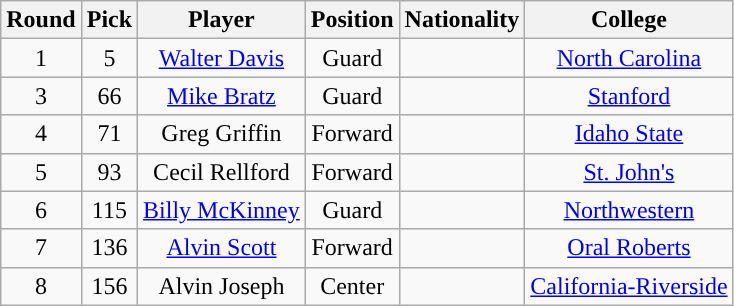<table class="wikitable sortable sortable">
<tr>
<th>Round</th>
<th>Pick</th>
<th>Player</th>
<th>Position</th>
<th>Nationality</th>
<th>College</th>
</tr>
<tr style="text-align: center">
<td>1</td>
<td>5</td>
<td><a href='#'>Walter Davis</a></td>
<td>Guard</td>
<td></td>
<td><a href='#'>North Carolina</a></td>
</tr>
<tr style="text-align: center">
<td>3</td>
<td>66</td>
<td><a href='#'>Mike Bratz</a></td>
<td>Guard</td>
<td></td>
<td><a href='#'>Stanford</a></td>
</tr>
<tr style="text-align: center">
<td>4</td>
<td>71</td>
<td>Greg Griffin</td>
<td>Forward</td>
<td></td>
<td><a href='#'>Idaho State</a></td>
</tr>
<tr style="text-align: center">
<td>5</td>
<td>93</td>
<td>Cecil Rellford</td>
<td>Forward</td>
<td></td>
<td><a href='#'>St. John's</a></td>
</tr>
<tr style="text-align: center">
<td>6</td>
<td>115</td>
<td><a href='#'>Billy McKinney</a></td>
<td>Guard</td>
<td></td>
<td><a href='#'>Northwestern</a></td>
</tr>
<tr style="text-align: center">
<td>7</td>
<td>136</td>
<td><a href='#'>Alvin Scott</a></td>
<td>Forward</td>
<td></td>
<td><a href='#'>Oral Roberts</a></td>
</tr>
<tr style="text-align: center">
<td>8</td>
<td>156</td>
<td>Alvin Joseph</td>
<td>Center</td>
<td></td>
<td><a href='#'>California-Riverside</a></td>
</tr>
</table>
